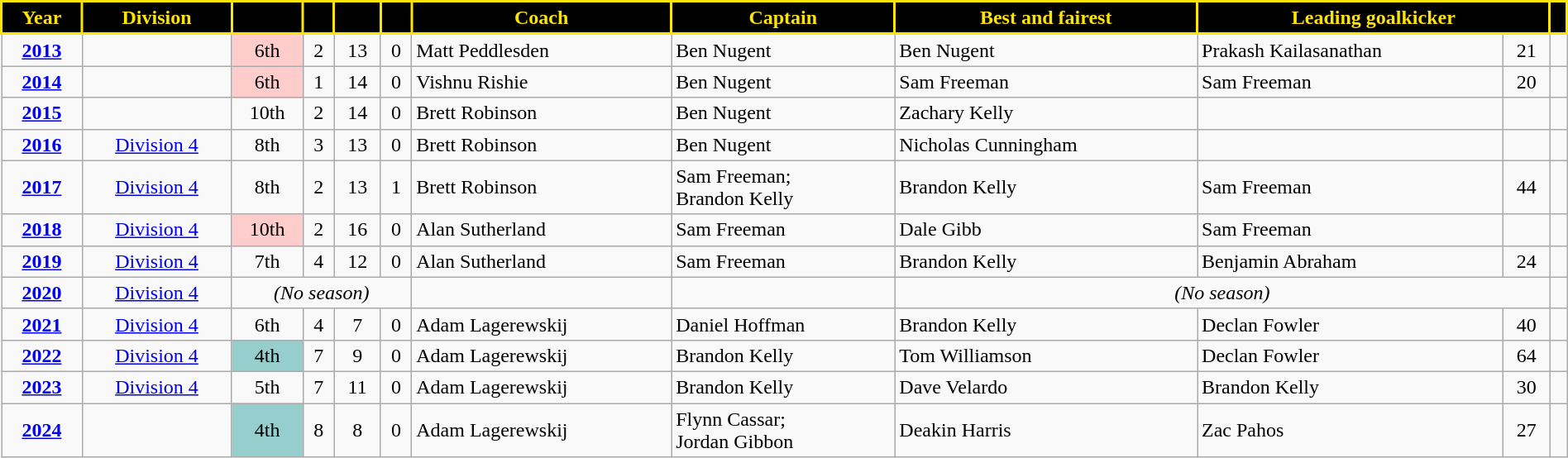<table class="wikitable"; style="width:100%;">
<tr>
<th style="background:#000000; color:#fde403; border:solid #fde403 2px">Year</th>
<th style="background:#000000; color:#fde403; border:solid #fde403 2px">Division</th>
<th style="background:#000000; color:#fde403; border:solid #fde403 2px"></th>
<th style="background:#000000; color:#fde403; border:solid #fde403 2px"></th>
<th style="background:#000000; color:#fde403; border:solid #fde403 2px"></th>
<th style="background:#000000; color:#fde403; border:solid #fde403 2px"></th>
<th style="background:#000000; color:#fde403; border:solid #fde403 2px">Coach</th>
<th style="background:#000000; color:#fde403; border:solid #fde403 2px">Captain</th>
<th style="background:#000000; color:#fde403; border:solid #fde403 2px">Best and fairest</th>
<th colspan=2; style="background:#000000; color:#fde403; border:solid #fde403 2px">Leading goalkicker</th>
<th style="background:#000000; color:#fde403; border:solid #fde403 2px"></th>
</tr>
<tr>
<td align="center"><strong><a href='#'>2013</a></strong></td>
<td align="center"></td>
<td style=background:#FFCCCC; align="center">6th</td>
<td align="center">2</td>
<td align="center">13</td>
<td align="center">0</td>
<td>Matt Peddlesden</td>
<td>Ben Nugent</td>
<td>Ben Nugent</td>
<td>Prakash Kailasanathan</td>
<td align="center">21</td>
<td align="center"></td>
</tr>
<tr>
<td align="center"><strong><a href='#'>2014</a></strong></td>
<td align="center"></td>
<td style=background:#FFCCCC; align="center">6th</td>
<td align="center">1</td>
<td align="center">14</td>
<td align="center">0</td>
<td>Vishnu Rishie</td>
<td>Ben Nugent</td>
<td>Sam Freeman</td>
<td>Sam Freeman</td>
<td align="center">20</td>
<td align="center"></td>
</tr>
<tr>
<td align="center"><strong><a href='#'>2015</a></strong></td>
<td align="center"></td>
<td align="center">10th</td>
<td align="center">2</td>
<td align="center">14</td>
<td align="center">0</td>
<td>Brett Robinson</td>
<td>Ben Nugent</td>
<td>Zachary Kelly</td>
<td></td>
<td align="center"></td>
<td align="center"></td>
</tr>
<tr>
<td align="center"><strong><a href='#'>2016</a></strong></td>
<td align="center"><a href='#'>Division 4</a></td>
<td align="center">8th</td>
<td align="center">3</td>
<td align="center">13</td>
<td align="center">0</td>
<td>Brett Robinson</td>
<td>Ben Nugent</td>
<td>Nicholas Cunningham</td>
<td></td>
<td align="center"></td>
<td align="center"></td>
</tr>
<tr>
<td align="center"><strong><a href='#'>2017</a></strong></td>
<td align="center"><a href='#'>Division 4</a></td>
<td align="center">8th</td>
<td align="center">2</td>
<td align="center">13</td>
<td align="center">1</td>
<td>Brett Robinson</td>
<td>Sam Freeman; <br> Brandon Kelly</td>
<td>Brandon Kelly</td>
<td>Sam Freeman</td>
<td align="center">44</td>
<td align="center"></td>
</tr>
<tr>
<td align="center"><strong><a href='#'>2018</a></strong></td>
<td align="center"><a href='#'>Division 4</a></td>
<td style=background:#FFCCCC; align="center">10th</td>
<td align="center">2</td>
<td align="center">16</td>
<td align="center">0</td>
<td>Alan Sutherland</td>
<td>Sam Freeman</td>
<td>Dale Gibb</td>
<td>Sam Freeman</td>
<td align="center"></td>
<td align="center"></td>
</tr>
<tr>
<td align="center"><strong><a href='#'>2019</a></strong></td>
<td align="center"><a href='#'>Division 4</a></td>
<td align="center">7th</td>
<td align="center">4</td>
<td align="center">12</td>
<td align="center">0</td>
<td>Alan Sutherland</td>
<td>Sam Freeman</td>
<td>Brandon Kelly</td>
<td>Benjamin Abraham</td>
<td align="center">24</td>
<td align="center"></td>
</tr>
<tr>
<td align="center"><strong><a href='#'>2020</a></strong></td>
<td align="center"><a href='#'>Division 4</a></td>
<td colspan="4"; align="center"><em>(No season)</em></td>
<td></td>
<td></td>
<td colspan="3"; align="center"><em>(No season)</em></td>
<td align="center"></td>
</tr>
<tr>
<td align="center"><strong><a href='#'>2021</a></strong></td>
<td align="center"><a href='#'>Division 4</a></td>
<td align="center">6th</td>
<td align="center">4</td>
<td align="center">7</td>
<td align="center">0</td>
<td>Adam Lagerewskij</td>
<td>Daniel Hoffman</td>
<td>Brandon Kelly</td>
<td>Declan Fowler</td>
<td align="center">40</td>
<td align="center"></td>
</tr>
<tr>
<td align="center"><strong><a href='#'>2022</a></strong></td>
<td align="center"><a href='#'>Division 4</a></td>
<td style=background:#96CDCD; align="center">4th</td>
<td align="center">7</td>
<td align="center">9</td>
<td align="center">0</td>
<td>Adam Lagerewskij</td>
<td>Brandon Kelly</td>
<td>Tom Williamson</td>
<td>Declan Fowler</td>
<td align="center">64</td>
<td align="center"></td>
</tr>
<tr>
<td align="center"><strong><a href='#'>2023</a></strong></td>
<td align="center"><a href='#'>Division 4</a></td>
<td align="center">5th</td>
<td align="center">7</td>
<td align="center">11</td>
<td align="center">0</td>
<td>Adam Lagerewskij</td>
<td>Brandon Kelly</td>
<td>Dave Velardo</td>
<td>Brandon Kelly</td>
<td align="center">30</td>
<td align="center"></td>
</tr>
<tr>
<td align="center"><strong><a href='#'>2024</a></strong></td>
<td align="center"></td>
<td style=background:#96CDCD; align="center">4th</td>
<td align="center">8</td>
<td align="center">8</td>
<td align="center">0</td>
<td>Adam Lagerewskij</td>
<td>Flynn Cassar; <br> Jordan Gibbon</td>
<td>Deakin Harris</td>
<td>Zac Pahos</td>
<td align="center">27</td>
<td align="center"></td>
</tr>
</table>
